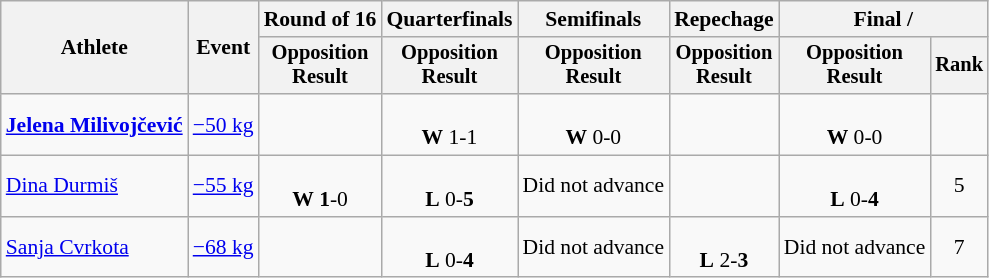<table class="wikitable" style="font-size:90%">
<tr>
<th rowspan="2">Athlete</th>
<th rowspan="2">Event</th>
<th>Round of 16</th>
<th>Quarterfinals</th>
<th>Semifinals</th>
<th>Repechage</th>
<th colspan=2>Final / </th>
</tr>
<tr style="font-size:95%">
<th>Opposition<br>Result</th>
<th>Opposition<br>Result</th>
<th>Opposition<br>Result</th>
<th>Opposition<br>Result</th>
<th>Opposition<br>Result</th>
<th>Rank</th>
</tr>
<tr align=center>
<td align=left><strong><a href='#'>Jelena Milivojčević</a></strong></td>
<td align=left><a href='#'>−50 kg</a></td>
<td></td>
<td><br><strong>W</strong> 1-1</td>
<td><br><strong>W</strong> 0-0</td>
<td></td>
<td><br><strong>W</strong> 0-0</td>
<td></td>
</tr>
<tr align=center>
<td align=left><a href='#'>Dina Durmiš</a></td>
<td align=left><a href='#'>−55 kg</a></td>
<td><br><strong>W</strong> <strong>1</strong>-0</td>
<td><br><strong>L</strong> 0-<strong>5</strong></td>
<td>Did not advance</td>
<td></td>
<td><br><strong>L</strong> 0-<strong>4</strong></td>
<td>5</td>
</tr>
<tr align=center>
<td align=left><a href='#'>Sanja Cvrkota</a></td>
<td align=left><a href='#'>−68 kg</a></td>
<td></td>
<td><br><strong>L</strong> 0-<strong>4</strong></td>
<td>Did not advance</td>
<td><br><strong>L</strong> 2-<strong>3</strong></td>
<td>Did not advance</td>
<td>7</td>
</tr>
</table>
